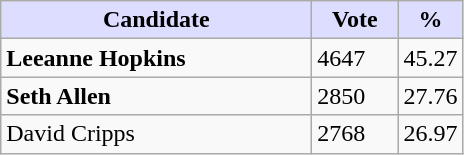<table class="wikitable">
<tr>
<th style="background:#ddf; width:200px;">Candidate</th>
<th style="background:#ddf; width:50px;">Vote</th>
<th style="background:#ddf; width:30px;">%</th>
</tr>
<tr>
<td><strong>Leeanne Hopkins</strong></td>
<td>4647</td>
<td>45.27</td>
</tr>
<tr>
<td><strong>Seth Allen</strong></td>
<td>2850</td>
<td>27.76</td>
</tr>
<tr>
<td>David Cripps</td>
<td>2768</td>
<td>26.97</td>
</tr>
</table>
